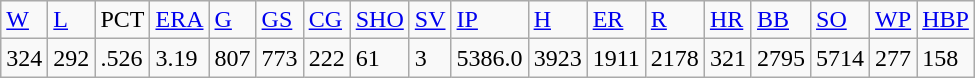<table class="wikitable">
<tr>
<td><a href='#'>W</a></td>
<td><a href='#'>L</a></td>
<td>PCT</td>
<td><a href='#'>ERA</a></td>
<td><a href='#'>G</a></td>
<td><a href='#'>GS</a></td>
<td><a href='#'>CG</a></td>
<td><a href='#'>SHO</a></td>
<td><a href='#'>SV</a></td>
<td><a href='#'>IP</a></td>
<td><a href='#'>H</a></td>
<td><a href='#'>ER</a></td>
<td><a href='#'>R</a></td>
<td><a href='#'>HR</a></td>
<td><a href='#'>BB</a></td>
<td><a href='#'>SO</a></td>
<td><a href='#'>WP</a></td>
<td><a href='#'>HBP</a></td>
</tr>
<tr>
<td>324</td>
<td>292</td>
<td>.526</td>
<td>3.19</td>
<td>807</td>
<td>773</td>
<td>222</td>
<td>61</td>
<td>3</td>
<td>5386.0</td>
<td>3923</td>
<td>1911</td>
<td>2178</td>
<td>321</td>
<td>2795</td>
<td>5714</td>
<td>277</td>
<td>158</td>
</tr>
</table>
